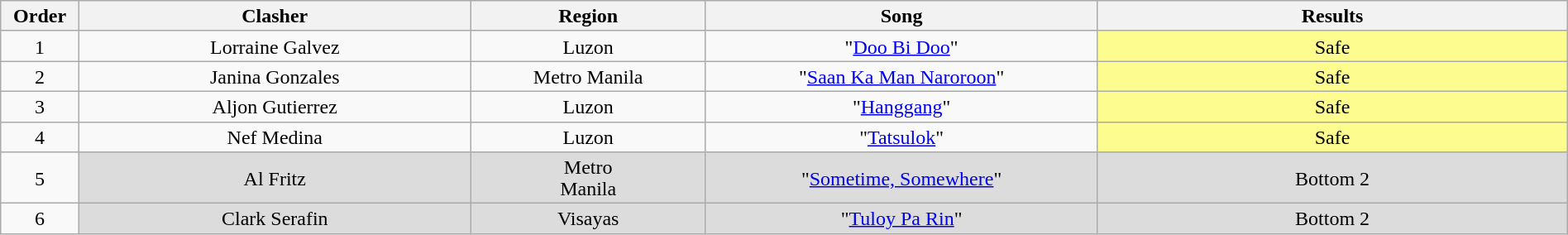<table class="wikitable" style="text-align:center; line-height:17px; width:100%;">
<tr>
<th width="5%">Order</th>
<th width="25%">Clasher</th>
<th>Region</th>
<th width="25%">Song</th>
<th width="30%">Results</th>
</tr>
<tr>
<td>1</td>
<td>Lorraine Galvez</td>
<td>Luzon</td>
<td>"<a href='#'>Doo Bi Doo</a>"</td>
<td style="background:#fdfc8f;">Safe</td>
</tr>
<tr>
<td>2</td>
<td>Janina Gonzales</td>
<td>Metro Manila</td>
<td>"<a href='#'>Saan Ka Man Naroroon</a>"</td>
<td style="background:#fdfc8f;">Safe</td>
</tr>
<tr>
<td>3</td>
<td>Aljon Gutierrez</td>
<td>Luzon</td>
<td>"<a href='#'>Hanggang</a>"</td>
<td style="background:#fdfc8f;">Safe</td>
</tr>
<tr>
<td>4</td>
<td>Nef Medina</td>
<td>Luzon</td>
<td>"<a href='#'>Tatsulok</a>"</td>
<td style="background:#fdfc8f;">Safe</td>
</tr>
<tr>
<td>5</td>
<td style="background:#DCDCDC;">Al Fritz</td>
<td style="background:#DCDCDC;">Metro<br>Manila</td>
<td style="background:#DCDCDC;">"<a href='#'>Sometime, Somewhere</a>"</td>
<td style="background:#DCDCDC;">Bottom 2</td>
</tr>
<tr>
<td>6</td>
<td style="background:#DCDCDC;">Clark Serafin</td>
<td style="background:#DCDCDC;">Visayas</td>
<td style="background:#DCDCDC;">"<a href='#'>Tuloy Pa Rin</a>"</td>
<td style="background:#DCDCDC;">Bottom 2</td>
</tr>
</table>
